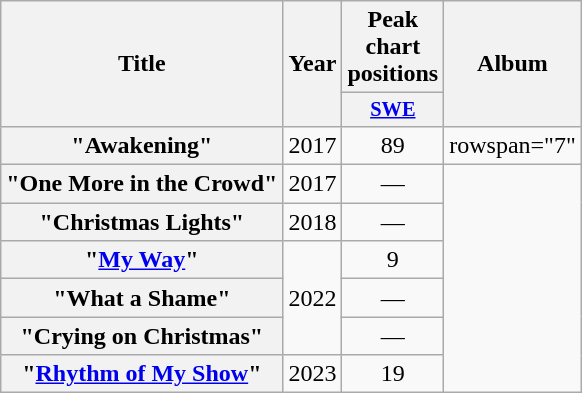<table class="wikitable plainrowheaders" style="text-align:center;">
<tr>
<th scope="col" rowspan="2">Title</th>
<th scope="col" rowspan="2">Year</th>
<th scope="col" colspan="1">Peak chart positions</th>
<th scope="col" rowspan="2">Album</th>
</tr>
<tr>
<th scope="col" style="width:3em;font-size:85%;"><a href='#'>SWE</a><br></th>
</tr>
<tr>
<th scope="row">"Awakening"</th>
<td>2017</td>
<td>89</td>
<td>rowspan="7" </td>
</tr>
<tr>
<th scope="row">"One More in the Crowd"</th>
<td>2017</td>
<td>—</td>
</tr>
<tr>
<th scope="row">"Christmas Lights"</th>
<td>2018</td>
<td>—</td>
</tr>
<tr>
<th scope="row">"<a href='#'>My Way</a>"</th>
<td rowspan="3">2022</td>
<td>9<br></td>
</tr>
<tr>
<th scope="row">"What a Shame"</th>
<td>—</td>
</tr>
<tr>
<th scope="row">"Crying on Christmas"</th>
<td>—</td>
</tr>
<tr>
<th scope="row">"<a href='#'>Rhythm of My Show</a>"</th>
<td>2023</td>
<td>19<br></td>
</tr>
</table>
